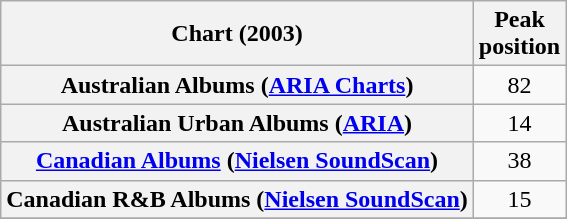<table class="wikitable sortable plainrowheaders" style="text-align:center">
<tr>
<th scope="col">Chart (2003)</th>
<th scope="col">Peak<br>position</th>
</tr>
<tr>
<th scope="row">Australian Albums (<a href='#'>ARIA Charts</a>)</th>
<td>82</td>
</tr>
<tr>
<th scope="row">Australian Urban Albums (<a href='#'>ARIA</a>)</th>
<td>14</td>
</tr>
<tr>
<th scope="row"><a href='#'>Canadian Albums</a> (<a href='#'>Nielsen SoundScan</a>)</th>
<td>38</td>
</tr>
<tr>
<th scope="row">Canadian R&B Albums (<a href='#'>Nielsen SoundScan</a>)</th>
<td>15</td>
</tr>
<tr>
</tr>
<tr>
</tr>
<tr>
</tr>
<tr>
</tr>
<tr>
</tr>
<tr>
</tr>
</table>
